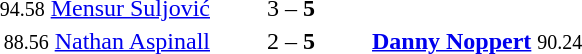<table style="text-align:center">
<tr>
<th width=223></th>
<th width=100></th>
<th width=223></th>
</tr>
<tr>
<td align=right><small><span>94.58</span></small> <a href='#'>Mensur Suljović</a> </td>
<td>3 – <strong>5</strong></td>
<td align=left></td>
</tr>
<tr>
<td align=right><small><span>88.56</span></small><small></small> <a href='#'>Nathan Aspinall</a> </td>
<td>2 – <strong>5</strong></td>
<td align=left> <strong><a href='#'>Danny Noppert</a></strong> <small><span>90.24</span></small></td>
</tr>
</table>
